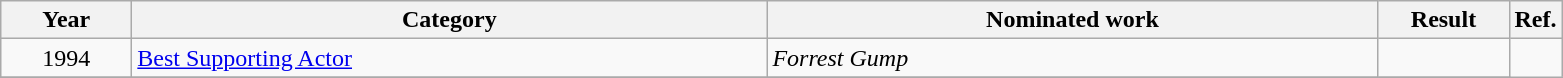<table class=wikitable>
<tr>
<th scope="col" style="width:5em;">Year</th>
<th scope="col" style="width:26em;">Category</th>
<th scope="col" style="width:25em;">Nominated work</th>
<th scope="col" style="width:5em;">Result</th>
<th>Ref.</th>
</tr>
<tr>
<td style="text-align:center;">1994</td>
<td><a href='#'>Best Supporting Actor</a></td>
<td><em>Forrest Gump</em></td>
<td></td>
</tr>
<tr>
</tr>
</table>
